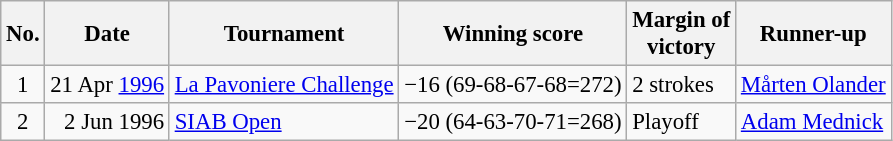<table class="wikitable" style="font-size:95%;">
<tr>
<th>No.</th>
<th>Date</th>
<th>Tournament</th>
<th>Winning score</th>
<th>Margin of<br>victory</th>
<th>Runner-up</th>
</tr>
<tr>
<td align=center>1</td>
<td align=right>21 Apr <a href='#'>1996</a></td>
<td><a href='#'>La Pavoniere Challenge</a></td>
<td>−16 (69-68-67-68=272)</td>
<td>2 strokes</td>
<td> <a href='#'>Mårten Olander</a></td>
</tr>
<tr>
<td align=center>2</td>
<td align=right>2 Jun 1996</td>
<td><a href='#'>SIAB Open</a></td>
<td>−20 (64-63-70-71=268)</td>
<td>Playoff</td>
<td> <a href='#'>Adam Mednick</a></td>
</tr>
</table>
